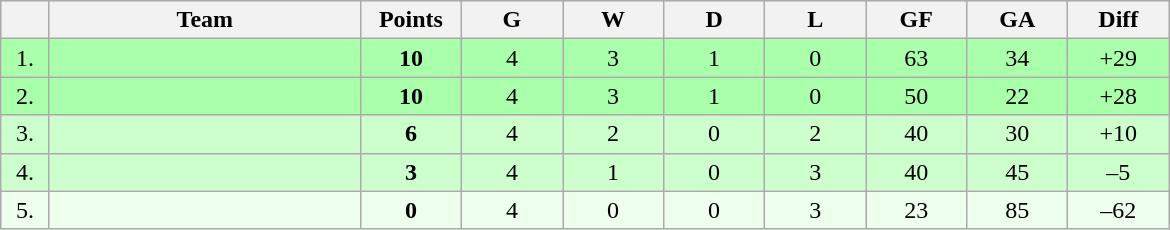<table class=wikitable style="text-align:center">
<tr bgcolor="#DCDCDC">
<th width="25"></th>
<th width="200">Team</th>
<th width="60">Points</th>
<th width="60">G</th>
<th width="60">W</th>
<th width="60">D</th>
<th width="60">L</th>
<th width="60">GF</th>
<th width="60">GA</th>
<th width="60">Diff</th>
</tr>
<tr bgcolor=#AAFFAA>
<td>1.</td>
<td align=left></td>
<td><strong>10</strong></td>
<td>4</td>
<td>3</td>
<td>1</td>
<td>0</td>
<td>63</td>
<td>34</td>
<td>+29</td>
</tr>
<tr bgcolor=#AAFFAA>
<td>2.</td>
<td align=left></td>
<td><strong>10</strong></td>
<td>4</td>
<td>3</td>
<td>1</td>
<td>0</td>
<td>50</td>
<td>22</td>
<td>+28</td>
</tr>
<tr bgcolor=#CCFFCC>
<td>3.</td>
<td align=left></td>
<td><strong>6</strong></td>
<td>4</td>
<td>2</td>
<td>0</td>
<td>2</td>
<td>40</td>
<td>30</td>
<td>+10</td>
</tr>
<tr bgcolor=#CCFFCC>
<td>4.</td>
<td align=left></td>
<td><strong>3</strong></td>
<td>4</td>
<td>1</td>
<td>0</td>
<td>3</td>
<td>40</td>
<td>45</td>
<td>–5</td>
</tr>
<tr bgcolor=#EEFFEE>
<td>5.</td>
<td align=left></td>
<td><strong>0</strong></td>
<td>4</td>
<td>0</td>
<td>0</td>
<td>3</td>
<td>23</td>
<td>85</td>
<td>–62</td>
</tr>
</table>
